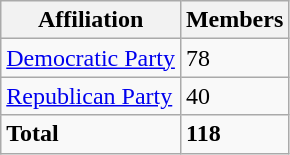<table class="wikitable">
<tr>
<th>Affiliation</th>
<th>Members</th>
</tr>
<tr>
<td><a href='#'>Democratic Party</a></td>
<td>78</td>
</tr>
<tr>
<td><a href='#'>Republican Party</a></td>
<td>40</td>
</tr>
<tr>
<td><strong>Total</strong></td>
<td><strong>118</strong></td>
</tr>
</table>
